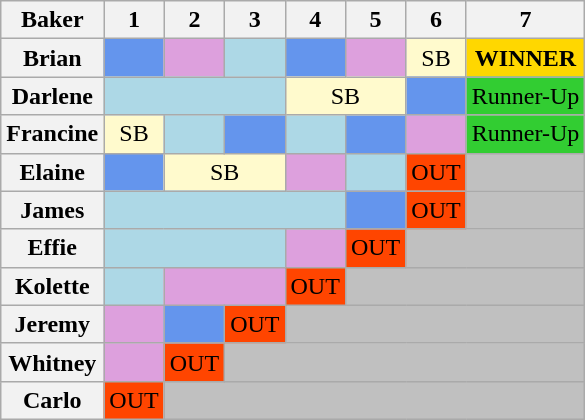<table class="wikitable" style="text-align:center">
<tr>
<th scope="col">Baker</th>
<th scope="col">1</th>
<th scope="col">2</th>
<th scope="col">3</th>
<th scope="col">4</th>
<th scope="col">5</th>
<th scope="col">6</th>
<th scope="col">7</th>
</tr>
<tr>
<th scope="row">Brian</th>
<td bgcolor="cornflowerblue"></td>
<td bgcolor="Plum"></td>
<td bgcolor="Lightblue"></td>
<td bgcolor="cornflowerblue"></td>
<td bgcolor="Plum"></td>
<td bgcolor="LemonChiffon">SB</td>
<td bgcolor="Gold"><strong>WINNER</strong></td>
</tr>
<tr>
<th scope="row">Darlene</th>
<td colspan=3 bgcolor="Lightblue"></td>
<td colspan=2 bgcolor="LemonChiffon">SB</td>
<td bgcolor="cornflowerblue"></td>
<td bgcolor="Limegreen">Runner-Up</td>
</tr>
<tr>
<th scope="row">Francine</th>
<td bgcolor="LemonChiffon">SB</td>
<td bgcolor="Lightblue"></td>
<td bgcolor="cornflowerblue"></td>
<td bgcolor="Lightblue"></td>
<td bgcolor="cornflowerblue"></td>
<td bgcolor="Plum"></td>
<td bgcolor="Limegreen">Runner-Up</td>
</tr>
<tr>
<th scope="row">Elaine</th>
<td bgcolor="cornflowerblue"></td>
<td colspan=2 bgcolor="LemonChiffon">SB</td>
<td bgcolor="Plum"></td>
<td bgcolor="Lightblue"></td>
<td bgcolor="OrangeRed">OUT</td>
<td colspan="2" style="background:silver;"></td>
</tr>
<tr>
<th scope="row">James</th>
<td colspan=4 bgcolor="Lightblue"></td>
<td bgcolor="cornflowerblue"></td>
<td bgcolor="OrangeRed">OUT</td>
<td colspan="2" style="background:silver;"></td>
</tr>
<tr>
<th scope="row">Effie</th>
<td colspan=3 bgcolor="Lightblue"></td>
<td bgcolor="Plum"></td>
<td bgcolor="OrangeRed">OUT</td>
<td colspan="3" style="background:silver;"></td>
</tr>
<tr>
<th scope="row">Kolette</th>
<td bgcolor="Lightblue"></td>
<td colspan=2 bgcolor="Plum"></td>
<td bgcolor="OrangeRed">OUT</td>
<td colspan="4" style="background:silver;"></td>
</tr>
<tr>
<th scope="row">Jeremy</th>
<td bgcolor="Plum"></td>
<td bgcolor="cornflowerblue"></td>
<td bgcolor="OrangeRed">OUT</td>
<td colspan="5" style="background:silver;"></td>
</tr>
<tr>
<th scope="row">Whitney</th>
<td bgcolor="Plum"></td>
<td bgcolor="OrangeRed">OUT</td>
<td colspan="6" style="background:silver;"></td>
</tr>
<tr>
<th scope="row">Carlo</th>
<td bgcolor="OrangeRed">OUT</td>
<td colspan="7" style="background:silver;"></td>
</tr>
</table>
